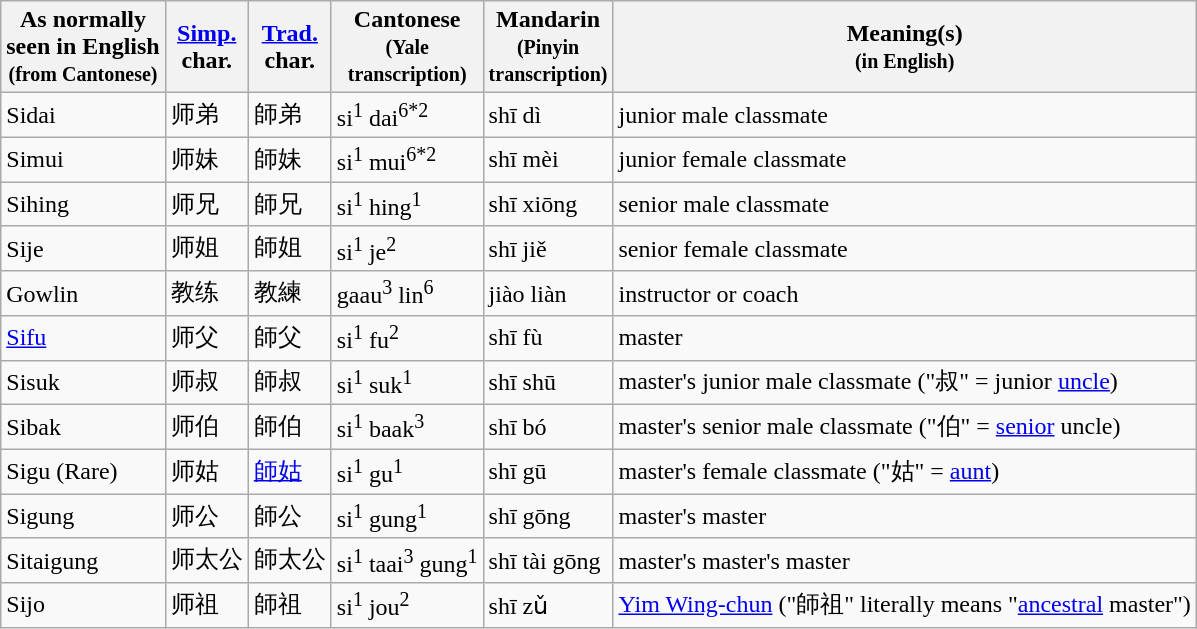<table class="wikitable">
<tr>
<th>As normally<br>seen in English<br><small>(from Cantonese)</small></th>
<th><a href='#'>Simp.</a><br>char.</th>
<th><a href='#'>Trad.</a><br>char.</th>
<th>Cantonese <br><small>(Yale<br>transcription)</small></th>
<th>Mandarin <br><small>(Pinyin<br>transcription)</small></th>
<th>Meaning(s) <br><small>(in English)</small></th>
</tr>
<tr>
<td>Sidai</td>
<td>师弟</td>
<td>師弟</td>
<td>si<sup>1</sup> dai<sup>6*2</sup></td>
<td>shī dì</td>
<td>junior male classmate</td>
</tr>
<tr>
<td>Simui</td>
<td>师妹</td>
<td>師妹</td>
<td>si<sup>1</sup> mui<sup>6*2</sup></td>
<td>shī mèi</td>
<td>junior female classmate</td>
</tr>
<tr>
<td>Sihing</td>
<td>师兄</td>
<td>師兄</td>
<td>si<sup>1</sup> hing<sup>1</sup></td>
<td>shī xiōng</td>
<td>senior male classmate</td>
</tr>
<tr>
<td>Sije</td>
<td>师姐</td>
<td>師姐</td>
<td>si<sup>1</sup> je<sup>2</sup></td>
<td>shī jiě</td>
<td>senior female classmate</td>
</tr>
<tr>
<td>Gowlin</td>
<td>教练</td>
<td>教練</td>
<td>gaau<sup>3</sup> lin<sup>6</sup></td>
<td>jiào liàn</td>
<td>instructor or coach</td>
</tr>
<tr>
<td><a href='#'>Sifu</a></td>
<td>师父</td>
<td>師父</td>
<td>si<sup>1</sup> fu<sup>2</sup></td>
<td>shī fù</td>
<td>master</td>
</tr>
<tr>
<td>Sisuk</td>
<td>师叔</td>
<td>師叔</td>
<td>si<sup>1</sup> suk<sup>1</sup></td>
<td>shī shū</td>
<td>master's junior male classmate ("叔" = junior <a href='#'>uncle</a>)</td>
</tr>
<tr>
<td>Sibak</td>
<td>师伯</td>
<td>師伯</td>
<td>si<sup>1</sup> baak<sup>3</sup></td>
<td>shī bó</td>
<td>master's senior male classmate ("伯" = <a href='#'>senior</a> uncle)</td>
</tr>
<tr>
<td>Sigu (Rare)</td>
<td>师姑</td>
<td><a href='#'>師姑</a></td>
<td>si<sup>1</sup> gu<sup>1</sup></td>
<td>shī gū</td>
<td>master's female classmate ("姑" = <a href='#'>aunt</a>)</td>
</tr>
<tr>
<td>Sigung</td>
<td>师公</td>
<td>師公</td>
<td>si<sup>1</sup> gung<sup>1</sup></td>
<td>shī gōng</td>
<td>master's master</td>
</tr>
<tr>
<td>Sitaigung</td>
<td>师太公</td>
<td>師太公</td>
<td>si<sup>1</sup> taai<sup>3</sup> gung<sup>1</sup></td>
<td>shī tài gōng</td>
<td>master's master's master</td>
</tr>
<tr>
<td>Sijo</td>
<td>师祖</td>
<td>師祖</td>
<td>si<sup>1</sup> jou<sup>2</sup></td>
<td>shī zǔ</td>
<td><a href='#'>Yim Wing-chun</a> ("師祖" literally means "<a href='#'>ancestral</a> master")</td>
</tr>
</table>
